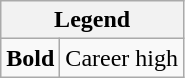<table class="wikitable mw-collapsible mw-collapsed">
<tr>
<th colspan="2">Legend</th>
</tr>
<tr>
<td><strong>Bold</strong></td>
<td>Career high</td>
</tr>
</table>
